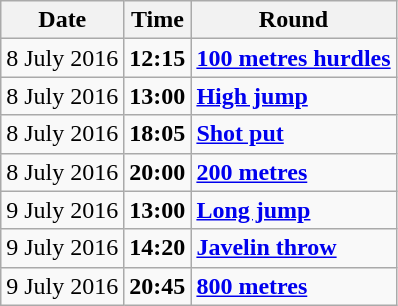<table class="wikitable">
<tr>
<th>Date</th>
<th>Time</th>
<th>Round</th>
</tr>
<tr>
<td>8 July 2016</td>
<td><strong>12:15</strong></td>
<td><strong><a href='#'>100 metres hurdles</a></strong></td>
</tr>
<tr>
<td>8 July 2016</td>
<td><strong>13:00</strong></td>
<td><strong><a href='#'>High jump</a></strong></td>
</tr>
<tr>
<td>8 July 2016</td>
<td><strong>18:05</strong></td>
<td><strong><a href='#'>Shot put</a></strong></td>
</tr>
<tr>
<td>8 July 2016</td>
<td><strong>20:00</strong></td>
<td><strong><a href='#'>200 metres</a></strong></td>
</tr>
<tr>
<td>9 July 2016</td>
<td><strong>13:00</strong></td>
<td><strong><a href='#'>Long jump</a></strong></td>
</tr>
<tr>
<td>9 July 2016</td>
<td><strong>14:20</strong></td>
<td><strong><a href='#'>Javelin throw</a></strong></td>
</tr>
<tr>
<td>9 July 2016</td>
<td><strong>20:45</strong></td>
<td><strong><a href='#'>800 metres</a></strong></td>
</tr>
</table>
